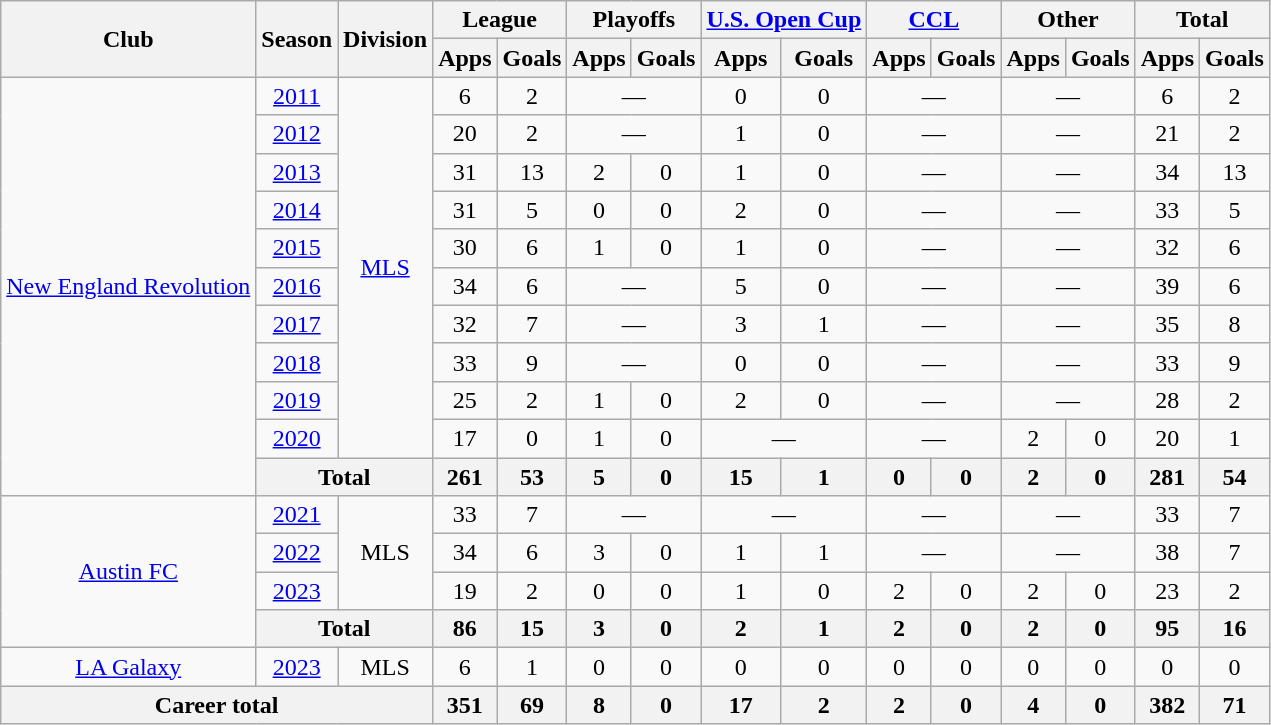<table class="wikitable" style="text-align: center;">
<tr>
<th rowspan="2">Club</th>
<th rowspan="2">Season</th>
<th rowspan="2">Division</th>
<th colspan="2">League</th>
<th colspan="2">Playoffs</th>
<th colspan="2"><a href='#'>U.S. Open Cup</a></th>
<th colspan="2"><a href='#'>CCL</a></th>
<th colspan="2">Other</th>
<th colspan="2">Total</th>
</tr>
<tr>
<th>Apps</th>
<th>Goals</th>
<th>Apps</th>
<th>Goals</th>
<th>Apps</th>
<th>Goals</th>
<th>Apps</th>
<th>Goals</th>
<th>Apps</th>
<th>Goals</th>
<th>Apps</th>
<th>Goals</th>
</tr>
<tr>
<td rowspan="11"><a href='#'>New England Revolution</a></td>
<td><a href='#'>2011</a></td>
<td rowspan=10><a href='#'>MLS</a></td>
<td>6</td>
<td>2</td>
<td colspan="2">—</td>
<td>0</td>
<td>0</td>
<td colspan="2">—</td>
<td colspan="2">—</td>
<td>6</td>
<td>2</td>
</tr>
<tr>
<td><a href='#'>2012</a></td>
<td>20</td>
<td>2</td>
<td colspan="2">—</td>
<td>1</td>
<td>0</td>
<td colspan="2">—</td>
<td colspan="2">—</td>
<td>21</td>
<td>2</td>
</tr>
<tr>
<td><a href='#'>2013</a></td>
<td>31</td>
<td>13</td>
<td>2</td>
<td>0</td>
<td>1</td>
<td>0</td>
<td colspan="2">—</td>
<td colspan="2">—</td>
<td>34</td>
<td>13</td>
</tr>
<tr>
<td><a href='#'>2014</a></td>
<td>31</td>
<td>5</td>
<td>0</td>
<td>0</td>
<td>2</td>
<td>0</td>
<td colspan="2">—</td>
<td colspan="2">—</td>
<td>33</td>
<td>5</td>
</tr>
<tr>
<td><a href='#'>2015</a></td>
<td>30</td>
<td>6</td>
<td>1</td>
<td>0</td>
<td>1</td>
<td>0</td>
<td colspan="2">—</td>
<td colspan="2">—</td>
<td>32</td>
<td>6</td>
</tr>
<tr>
<td><a href='#'>2016</a></td>
<td>34</td>
<td>6</td>
<td colspan="2">—</td>
<td>5</td>
<td>0</td>
<td colspan="2">—</td>
<td colspan="2">—</td>
<td>39</td>
<td>6</td>
</tr>
<tr>
<td><a href='#'>2017</a></td>
<td>32</td>
<td>7</td>
<td colspan="2">—</td>
<td>3</td>
<td>1</td>
<td colspan="2">—</td>
<td colspan="2">—</td>
<td>35</td>
<td>8</td>
</tr>
<tr>
<td><a href='#'>2018</a></td>
<td>33</td>
<td>9</td>
<td colspan="2">—</td>
<td>0</td>
<td>0</td>
<td colspan="2">—</td>
<td colspan="2">—</td>
<td>33</td>
<td>9</td>
</tr>
<tr>
<td><a href='#'>2019</a></td>
<td>25</td>
<td>2</td>
<td>1</td>
<td>0</td>
<td>2</td>
<td>0</td>
<td colspan="2">—</td>
<td colspan="2">—</td>
<td>28</td>
<td>2</td>
</tr>
<tr>
<td><a href='#'>2020</a></td>
<td>17</td>
<td>0</td>
<td>1</td>
<td>0</td>
<td colspan="2">—</td>
<td colspan="2">—</td>
<td>2</td>
<td>0</td>
<td>20</td>
<td>1</td>
</tr>
<tr>
<th colspan=2>Total</th>
<th>261</th>
<th>53</th>
<th>5</th>
<th>0</th>
<th>15</th>
<th>1</th>
<th>0</th>
<th>0</th>
<th>2</th>
<th>0</th>
<th>281</th>
<th>54</th>
</tr>
<tr>
<td rowspan="4"><a href='#'>Austin FC</a></td>
<td><a href='#'>2021</a></td>
<td rowspan=3>MLS</td>
<td>33</td>
<td>7</td>
<td colspan=2>—</td>
<td colspan=2>—</td>
<td colspan=2>—</td>
<td colspan=2>—</td>
<td>33</td>
<td>7</td>
</tr>
<tr>
<td><a href='#'>2022</a></td>
<td>34</td>
<td>6</td>
<td>3</td>
<td>0</td>
<td>1</td>
<td>1</td>
<td colspan=2>—</td>
<td colspan=2>—</td>
<td>38</td>
<td>7</td>
</tr>
<tr>
<td><a href='#'>2023</a></td>
<td>19</td>
<td>2</td>
<td>0</td>
<td>0</td>
<td>1</td>
<td>0</td>
<td>2</td>
<td>0</td>
<td>2</td>
<td>0</td>
<td>23</td>
<td>2</td>
</tr>
<tr>
<th colspan=2>Total</th>
<th>86</th>
<th>15</th>
<th>3</th>
<th>0</th>
<th>2</th>
<th>1</th>
<th>2</th>
<th>0</th>
<th>2</th>
<th>0</th>
<th>95</th>
<th>16</th>
</tr>
<tr>
<td><a href='#'>LA Galaxy</a></td>
<td><a href='#'>2023</a></td>
<td>MLS</td>
<td>6</td>
<td>1</td>
<td>0</td>
<td>0</td>
<td>0</td>
<td>0</td>
<td>0</td>
<td>0</td>
<td>0</td>
<td>0</td>
<td>0</td>
<td>0</td>
</tr>
<tr>
<th colspan="3">Career total</th>
<th>351</th>
<th>69</th>
<th>8</th>
<th>0</th>
<th>17</th>
<th>2</th>
<th>2</th>
<th>0</th>
<th>4</th>
<th>0</th>
<th>382</th>
<th>71</th>
</tr>
</table>
